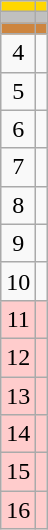<table class="wikitable">
<tr style="background:gold;">
<td align=center></td>
<td></td>
</tr>
<tr style="background:silver;">
<td align=center></td>
<td></td>
</tr>
<tr style="background:peru;">
<td align=center></td>
<td></td>
</tr>
<tr>
<td align=center>4</td>
<td></td>
</tr>
<tr>
<td align=center>5</td>
<td></td>
</tr>
<tr>
<td align=center>6</td>
<td></td>
</tr>
<tr>
<td align=center>7</td>
<td></td>
</tr>
<tr>
<td align=center>8</td>
<td></td>
</tr>
<tr>
<td align=center>9</td>
<td></td>
</tr>
<tr>
<td align=center>10</td>
<td></td>
</tr>
<tr style="background:#fcc;">
<td align=center>11</td>
<td></td>
</tr>
<tr style="background:#fcc;">
<td align=center>12</td>
<td></td>
</tr>
<tr style="background:#fcc;">
<td align=center>13</td>
<td></td>
</tr>
<tr style="background:#fcc;">
<td align=center>14</td>
<td></td>
</tr>
<tr style="background:#fcc;">
<td align=center>15</td>
<td></td>
</tr>
<tr style="background:#fcc;">
<td align=center>16</td>
<td></td>
</tr>
</table>
